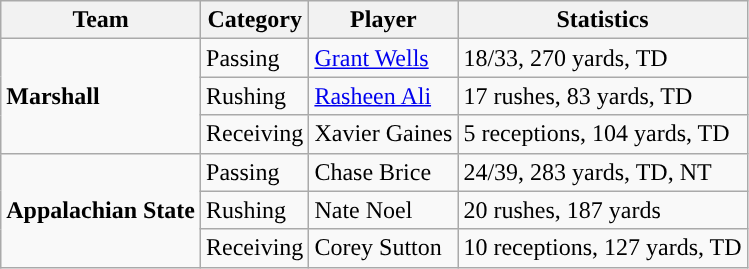<table class="wikitable" style="float: left;">
<tr>
<th>Team</th>
<th>Category</th>
<th>Player</th>
<th>Statistics</th>
</tr>
<tr>
<td rowspan=3><strong>Marshall</strong></td>
<td>Passing</td>
<td><a href='#'>Grant Wells</a></td>
<td>18/33, 270 yards, TD</td>
</tr>
<tr>
<td>Rushing</td>
<td><a href='#'>Rasheen Ali</a></td>
<td>17 rushes, 83 yards, TD</td>
</tr>
<tr>
<td>Receiving</td>
<td>Xavier Gaines</td>
<td>5 receptions, 104 yards, TD</td>
</tr>
<tr>
<td rowspan=3><strong>Appalachian State</strong></td>
<td>Passing</td>
<td>Chase Brice</td>
<td>24/39, 283 yards, TD, NT</td>
</tr>
<tr>
<td>Rushing</td>
<td>Nate Noel</td>
<td>20 rushes, 187 yards</td>
</tr>
<tr>
<td>Receiving</td>
<td>Corey Sutton</td>
<td>10 receptions, 127 yards, TD</td>
</tr>
</table>
